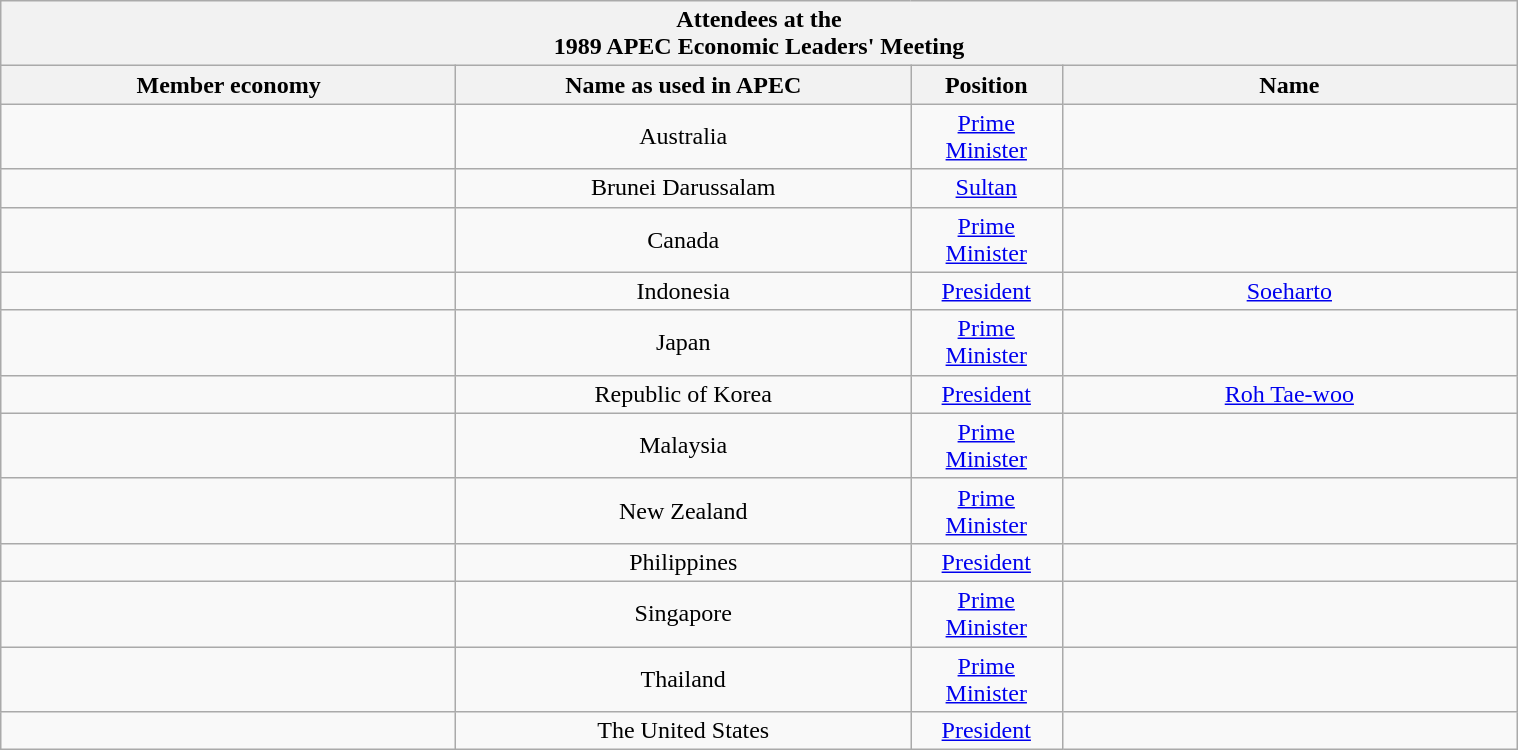<table class="wikitable collapsible sortable collapsed" style="margin-left: auto; margin-right: auto; text-align:center; width:80%;">
<tr>
<th colspan=5>Attendees at the<br>1989 APEC Economic Leaders' Meeting</th>
</tr>
<tr>
<th width=30%>Member economy</th>
<th width=30%>Name as used in APEC</th>
<th width=10%>Position</th>
<th>Name</th>
</tr>
<tr>
<td></td>
<td>Australia</td>
<td><a href='#'>Prime Minister</a></td>
<td></td>
</tr>
<tr>
<td></td>
<td>Brunei Darussalam</td>
<td><a href='#'>Sultan</a></td>
<td></td>
</tr>
<tr>
<td></td>
<td>Canada</td>
<td><a href='#'>Prime Minister</a></td>
<td></td>
</tr>
<tr>
<td></td>
<td>Indonesia</td>
<td><a href='#'>President</a></td>
<td><a href='#'>Soeharto</a></td>
</tr>
<tr>
<td></td>
<td>Japan</td>
<td><a href='#'>Prime Minister</a></td>
<td></td>
</tr>
<tr>
<td></td>
<td>Republic of Korea</td>
<td><a href='#'>President</a></td>
<td><a href='#'>Roh Tae-woo</a></td>
</tr>
<tr>
<td></td>
<td>Malaysia</td>
<td><a href='#'>Prime Minister</a></td>
<td></td>
</tr>
<tr>
<td></td>
<td>New Zealand</td>
<td><a href='#'>Prime Minister</a></td>
<td></td>
</tr>
<tr>
<td></td>
<td>Philippines</td>
<td><a href='#'>President</a></td>
<td></td>
</tr>
<tr>
<td></td>
<td>Singapore</td>
<td><a href='#'>Prime Minister</a></td>
<td></td>
</tr>
<tr>
<td></td>
<td>Thailand</td>
<td><a href='#'>Prime Minister</a></td>
<td></td>
</tr>
<tr>
<td></td>
<td>The United States</td>
<td><a href='#'>President</a></td>
<td></td>
</tr>
</table>
